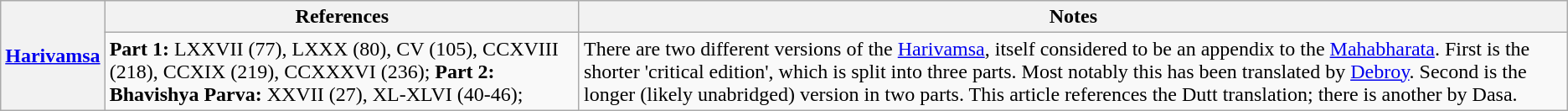<table class="wikitable">
<tr>
<th rowspan="2"><a href='#'>Harivamsa</a></th>
<th>References</th>
<th>Notes</th>
</tr>
<tr>
<td><strong>Part 1:</strong> LXXVII (77), LXXX (80), CV (105), CCXVIII (218), CCXIX (219), CCXXXVI (236); <strong>Part 2:</strong> <strong>Bhavishya Parva:</strong> XXVII (27), XL-XLVI (40-46);</td>
<td>There are two different versions of the <a href='#'>Harivamsa</a>, itself considered to be an appendix to the <a href='#'>Mahabharata</a>. First is the shorter 'critical edition', which is split into three parts. Most notably this has been translated by <a href='#'>Debroy</a>.  Second is the longer (likely unabridged) version in two parts. This article references the Dutt translation; there is another by Dasa.</td>
</tr>
</table>
